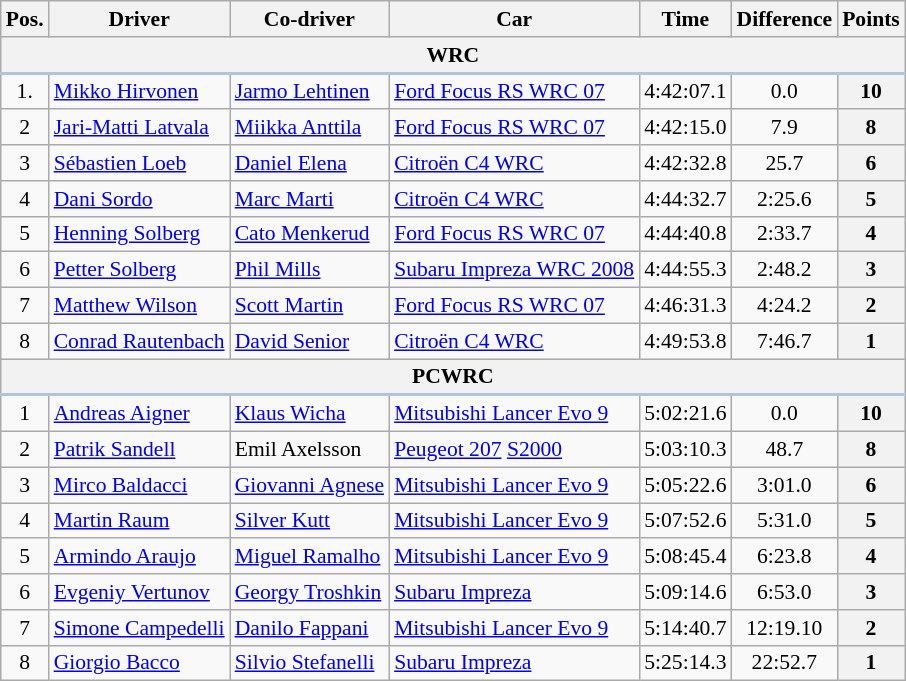<table class="wikitable" style="text-align: center; font-size: 90%; max-width: 950px;">
<tr>
<th>Pos.</th>
<th>Driver</th>
<th>Co-driver</th>
<th>Car</th>
<th>Time</th>
<th>Difference</th>
<th>Points</th>
</tr>
<tr>
<th colspan="7" style="border-bottom: 2px solid LightSteelBlue;">WRC</th>
</tr>
<tr>
<td>1.</td>
<td align=left> <a href='#'>Mikko Hirvonen</a></td>
<td align=left> <a href='#'>Jarmo Lehtinen</a></td>
<td align=left><a href='#'>Ford Focus RS WRC 07</a></td>
<td>4:42:07.1</td>
<td>0.0</td>
<th>10</th>
</tr>
<tr>
<td>2</td>
<td align=left> <a href='#'>Jari-Matti Latvala</a></td>
<td align=left> <a href='#'>Miikka Anttila</a></td>
<td align=left><a href='#'>Ford Focus RS WRC 07</a></td>
<td>4:42:15.0</td>
<td>7.9</td>
<th>8</th>
</tr>
<tr>
<td>3</td>
<td align=left> <a href='#'>Sébastien Loeb</a></td>
<td align=left> <a href='#'>Daniel Elena</a></td>
<td align=left><a href='#'>Citroën C4 WRC</a></td>
<td>4:42:32.8</td>
<td>25.7</td>
<th>6</th>
</tr>
<tr>
<td>4</td>
<td align=left> <a href='#'>Dani Sordo</a></td>
<td align=left> <a href='#'>Marc Marti</a></td>
<td align=left><a href='#'>Citroën C4 WRC</a></td>
<td>4:44:32.7</td>
<td>2:25.6</td>
<th>5</th>
</tr>
<tr>
<td>5</td>
<td align=left> <a href='#'>Henning Solberg</a></td>
<td align=left> <a href='#'>Cato Menkerud</a></td>
<td align=left><a href='#'>Ford Focus RS WRC 07</a></td>
<td>4:44:40.8</td>
<td>2:33.7</td>
<th>4</th>
</tr>
<tr>
<td>6</td>
<td align=left> <a href='#'>Petter Solberg</a></td>
<td align=left> <a href='#'>Phil Mills</a></td>
<td align=left><a href='#'>Subaru Impreza WRC 2008</a></td>
<td>4:44:55.3</td>
<td>2:48.2</td>
<th>3</th>
</tr>
<tr>
<td>7</td>
<td align=left> <a href='#'>Matthew Wilson</a></td>
<td align=left> <a href='#'>Scott Martin</a></td>
<td align=left><a href='#'>Ford Focus RS WRC 07</a></td>
<td>4:46:31.3</td>
<td>4:24.2</td>
<th>2</th>
</tr>
<tr>
<td>8</td>
<td align=left> <a href='#'>Conrad Rautenbach</a></td>
<td align=left> <a href='#'>David Senior</a></td>
<td align=left><a href='#'>Citroën C4 WRC</a></td>
<td>4:49:53.8</td>
<td>7:46.7</td>
<th>1</th>
</tr>
<tr>
<th colspan="7" style="border-bottom: 2px solid LightSteelBlue;">PCWRC</th>
</tr>
<tr>
<td>1</td>
<td align=left> <a href='#'>Andreas Aigner</a></td>
<td align=left> <a href='#'>Klaus Wicha</a></td>
<td align=left><a href='#'>Mitsubishi Lancer Evo 9</a></td>
<td>5:02:21.6</td>
<td>0.0</td>
<th>10</th>
</tr>
<tr>
<td>2</td>
<td align=left> <a href='#'>Patrik Sandell</a></td>
<td align=left> Emil Axelsson</td>
<td align=left><a href='#'>Peugeot 207</a> <a href='#'>S2000</a></td>
<td>5:03:10.3</td>
<td>48.7</td>
<th>8</th>
</tr>
<tr>
<td>3</td>
<td align=left> <a href='#'>Mirco Baldacci</a></td>
<td align=left> <a href='#'>Giovanni Agnese</a></td>
<td align=left><a href='#'>Mitsubishi Lancer Evo 9</a></td>
<td>5:05:22.6</td>
<td>3:01.0</td>
<th>6</th>
</tr>
<tr>
<td>4</td>
<td align=left> <a href='#'>Martin Raum</a></td>
<td align=left> <a href='#'>Silver Kutt</a></td>
<td align=left><a href='#'>Mitsubishi Lancer Evo 9</a></td>
<td>5:07:52.6</td>
<td>5:31.0</td>
<th>5</th>
</tr>
<tr>
<td>5</td>
<td align=left> <a href='#'>Armindo Araujo</a></td>
<td align=left> <a href='#'>Miguel Ramalho</a></td>
<td align=left><a href='#'>Mitsubishi Lancer Evo 9</a></td>
<td>5:08:45.4</td>
<td>6:23.8</td>
<th>4</th>
</tr>
<tr>
<td>6</td>
<td align=left> <a href='#'>Evgeniy Vertunov</a></td>
<td align=left> <a href='#'>Georgy Troshkin</a></td>
<td align=left><a href='#'>Subaru Impreza</a></td>
<td>5:09:14.6</td>
<td>6:53.0</td>
<th>3</th>
</tr>
<tr>
<td>7</td>
<td align=left> <a href='#'>Simone Campedelli</a></td>
<td align=left> <a href='#'>Danilo Fappani</a></td>
<td align=left><a href='#'>Mitsubishi Lancer Evo 9</a></td>
<td>5:14:40.7</td>
<td>12:19.10</td>
<th>2</th>
</tr>
<tr>
<td>8</td>
<td align=left> <a href='#'>Giorgio Bacco</a></td>
<td align=left> <a href='#'>Silvio Stefanelli</a></td>
<td align=left><a href='#'>Subaru Impreza</a></td>
<td>5:25:14.3</td>
<td>22:52.7</td>
<th>1</th>
</tr>
</table>
